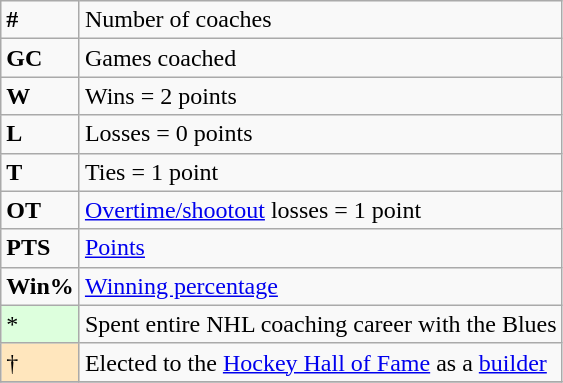<table class="wikitable">
<tr>
<td><strong>#</strong></td>
<td>Number of coaches</td>
</tr>
<tr>
<td><strong>GC</strong></td>
<td>Games coached</td>
</tr>
<tr>
<td><strong>W</strong></td>
<td>Wins = 2 points</td>
</tr>
<tr>
<td><strong>L</strong></td>
<td>Losses = 0 points</td>
</tr>
<tr>
<td><strong>T</strong></td>
<td>Ties = 1 point</td>
</tr>
<tr>
<td><strong>OT</strong></td>
<td><a href='#'>Overtime/shootout</a> losses = 1 point</td>
</tr>
<tr>
<td><strong>PTS</strong></td>
<td><a href='#'>Points</a></td>
</tr>
<tr>
<td><strong>Win%</strong></td>
<td><a href='#'>Winning percentage</a></td>
</tr>
<tr>
<td style="background-color:#ddffdd">*</td>
<td>Spent entire NHL coaching career with the Blues</td>
</tr>
<tr>
<td style="background-color:#FFE6BD">†</td>
<td>Elected to the <a href='#'>Hockey Hall of Fame</a> as a <a href='#'>builder</a></td>
</tr>
<tr>
</tr>
</table>
